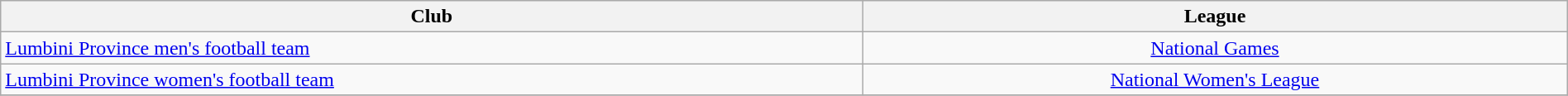<table class="wikitable sortable" width="100%">
<tr>
<th !width="55%">Club</th>
<th width="45%">League</th>
</tr>
<tr>
<td><a href='#'>Lumbini Province men's football team</a></td>
<td align="center"><a href='#'>National Games</a></td>
</tr>
<tr>
<td><a href='#'>Lumbini Province women's football team</a></td>
<td align="center"><a href='#'>National Women's League</a></td>
</tr>
<tr>
</tr>
</table>
